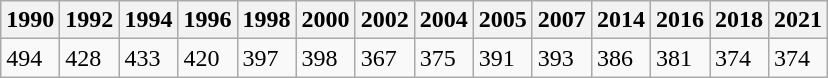<table class="wikitable">
<tr>
<th>1990</th>
<th>1992</th>
<th>1994</th>
<th>1996</th>
<th>1998</th>
<th>2000</th>
<th>2002</th>
<th>2004</th>
<th>2005</th>
<th>2007</th>
<th>2014</th>
<th>2016</th>
<th>2018</th>
<th>2021</th>
</tr>
<tr>
<td>494</td>
<td>428</td>
<td>433</td>
<td>420</td>
<td>397</td>
<td>398</td>
<td>367</td>
<td>375</td>
<td>391</td>
<td>393</td>
<td>386</td>
<td>381</td>
<td>374</td>
<td>374</td>
</tr>
</table>
